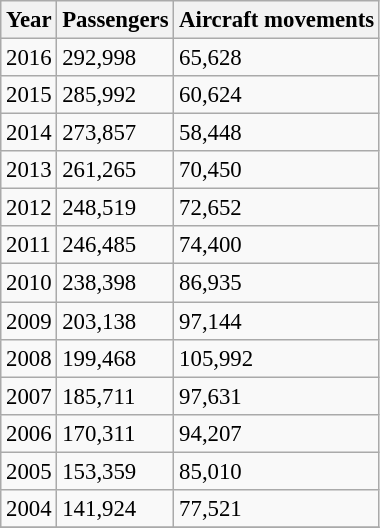<table class="wikitable" style="font-size: 95%">
<tr>
<th>Year</th>
<th>Passengers</th>
<th>Aircraft movements</th>
</tr>
<tr>
<td>2016</td>
<td>292,998</td>
<td>65,628</td>
</tr>
<tr>
<td>2015</td>
<td>285,992</td>
<td>60,624</td>
</tr>
<tr>
<td>2014</td>
<td>273,857</td>
<td>58,448</td>
</tr>
<tr>
<td>2013</td>
<td>261,265</td>
<td>70,450</td>
</tr>
<tr>
<td>2012</td>
<td>248,519</td>
<td>72,652</td>
</tr>
<tr>
<td>2011</td>
<td>246,485</td>
<td>74,400</td>
</tr>
<tr>
<td>2010</td>
<td>238,398</td>
<td>86,935</td>
</tr>
<tr>
<td>2009</td>
<td>203,138</td>
<td>97,144</td>
</tr>
<tr>
<td>2008</td>
<td>199,468</td>
<td>105,992</td>
</tr>
<tr>
<td>2007</td>
<td>185,711</td>
<td>97,631</td>
</tr>
<tr>
<td>2006</td>
<td>170,311</td>
<td>94,207</td>
</tr>
<tr>
<td>2005</td>
<td>153,359</td>
<td>85,010</td>
</tr>
<tr>
<td>2004</td>
<td>141,924</td>
<td>77,521</td>
</tr>
<tr>
</tr>
</table>
